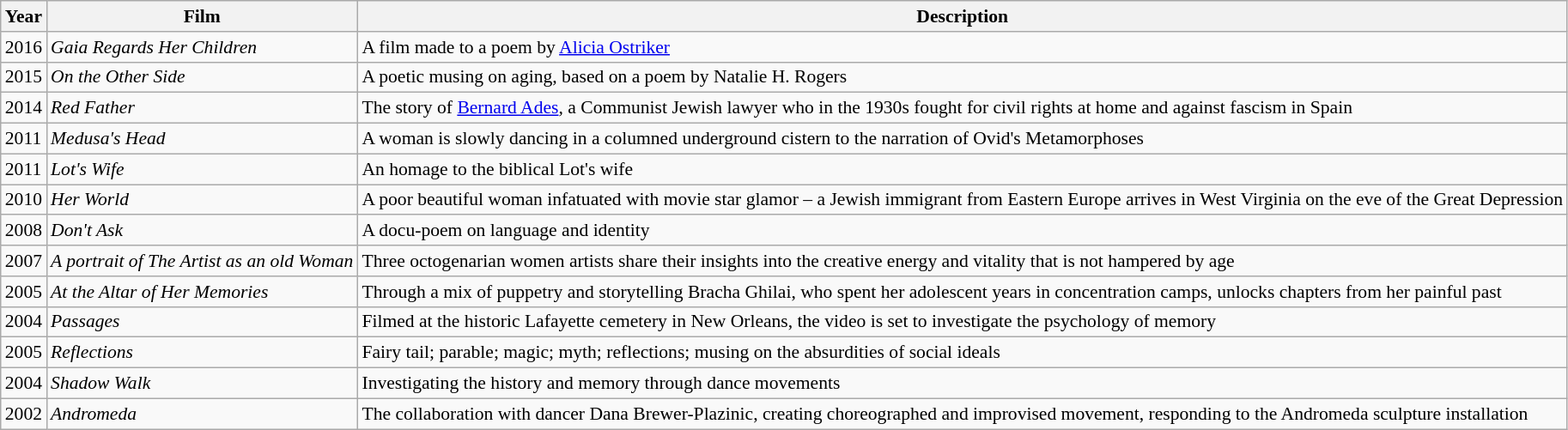<table class="wikitable" style="font-size: 90%;">
<tr>
<th>Year</th>
<th>Film</th>
<th>Description</th>
</tr>
<tr>
<td>2016</td>
<td><em>Gaia Regards Her Children</em></td>
<td>A film made to a poem by <a href='#'>Alicia Ostriker</a></td>
</tr>
<tr>
<td>2015</td>
<td><em>On the Other Side</em></td>
<td>A poetic musing on aging, based on a poem by Natalie H. Rogers</td>
</tr>
<tr>
<td>2014</td>
<td><em>Red Father</em></td>
<td>The story of <a href='#'>Bernard Ades</a>, a Communist Jewish lawyer who in the 1930s fought for civil rights at home and against fascism in Spain</td>
</tr>
<tr>
<td>2011</td>
<td><em>Medusa's Head</em></td>
<td>A woman is slowly dancing in a columned underground cistern to the narration of Ovid's Metamorphoses</td>
</tr>
<tr>
<td>2011</td>
<td><em>Lot's Wife</em></td>
<td>An homage to the biblical Lot's wife</td>
</tr>
<tr>
<td>2010</td>
<td><em>Her World</em></td>
<td>A poor beautiful woman infatuated with movie star glamor – a Jewish immigrant from Eastern Europe arrives in West Virginia on the eve of the Great Depression</td>
</tr>
<tr>
<td>2008</td>
<td><em>Don't Ask</em></td>
<td>A docu-poem on language and identity</td>
</tr>
<tr>
<td>2007</td>
<td><em>A portrait of The Artist as an old Woman</em></td>
<td>Three octogenarian women artists share their insights into the creative energy and vitality that is not hampered by age</td>
</tr>
<tr>
<td>2005</td>
<td><em>At the Altar of Her Memories</em></td>
<td>Through a mix of puppetry and storytelling Bracha Ghilai, who spent her adolescent years in concentration camps, unlocks chapters from her painful past</td>
</tr>
<tr>
<td>2004</td>
<td><em>Passages</em></td>
<td>Filmed at the historic Lafayette cemetery in New Orleans, the video is set to investigate the psychology of memory</td>
</tr>
<tr>
<td>2005</td>
<td><em>Reflections</em></td>
<td>Fairy tail; parable; magic; myth; reflections; musing on the absurdities of social ideals</td>
</tr>
<tr>
<td>2004</td>
<td><em>Shadow Walk</em></td>
<td>Investigating the history and memory through dance movements</td>
</tr>
<tr>
<td>2002</td>
<td><em>Andromeda</em></td>
<td>The collaboration with dancer Dana Brewer-Plazinic, creating choreographed and improvised movement, responding to the Andromeda sculpture installation</td>
</tr>
</table>
